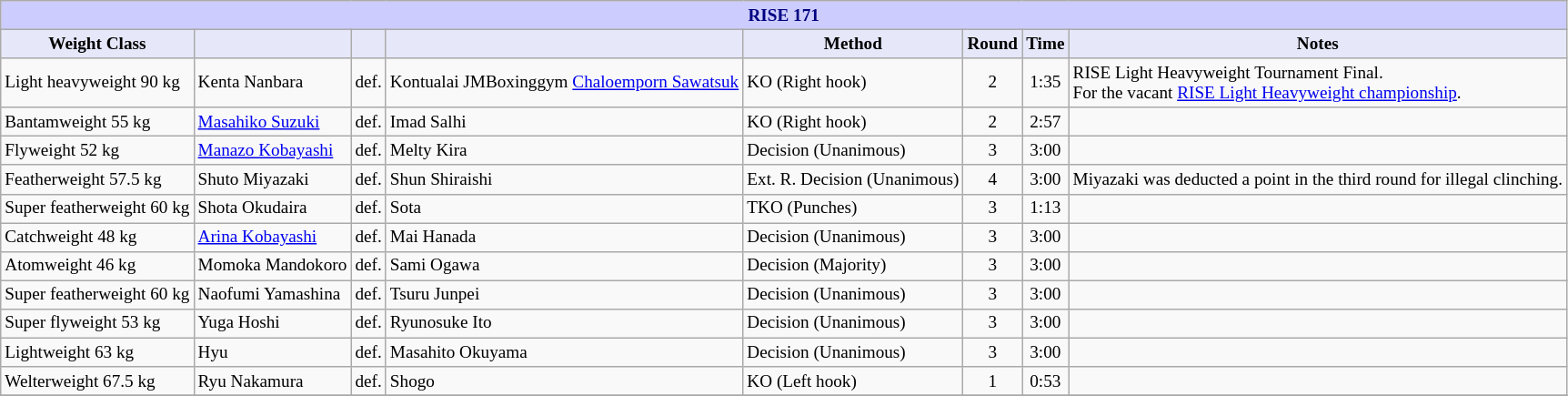<table class="wikitable" style="font-size: 80%;">
<tr>
<th colspan="8" style="background-color: #ccf; color: #000080; text-align: center;"><strong>RISE 171</strong></th>
</tr>
<tr>
<th colspan="1" style="background-color: #E6E8FA; color: #000000; text-align: center;">Weight Class</th>
<th colspan="1" style="background-color: #E6E8FA; color: #000000; text-align: center;"></th>
<th colspan="1" style="background-color: #E6E8FA; color: #000000; text-align: center;"></th>
<th colspan="1" style="background-color: #E6E8FA; color: #000000; text-align: center;"></th>
<th colspan="1" style="background-color: #E6E8FA; color: #000000; text-align: center;">Method</th>
<th colspan="1" style="background-color: #E6E8FA; color: #000000; text-align: center;">Round</th>
<th colspan="1" style="background-color: #E6E8FA; color: #000000; text-align: center;">Time</th>
<th colspan="1" style="background-color: #E6E8FA; color: #000000; text-align: center;">Notes</th>
</tr>
<tr>
<td>Light heavyweight 90 kg</td>
<td> Kenta Nanbara</td>
<td align="center">def.</td>
<td> Kontualai JMBoxinggym <a href='#'>Chaloemporn Sawatsuk</a></td>
<td>KO (Right hook)</td>
<td align="center">2</td>
<td align="center">1:35</td>
<td>RISE Light Heavyweight Tournament Final. <br> For the vacant <a href='#'>RISE Light Heavyweight championship</a>.</td>
</tr>
<tr>
<td>Bantamweight 55 kg</td>
<td> <a href='#'>Masahiko Suzuki</a></td>
<td align="center">def.</td>
<td> Imad Salhi</td>
<td>KO (Right hook)</td>
<td align="center">2</td>
<td align="center">2:57</td>
<td></td>
</tr>
<tr>
<td>Flyweight 52 kg</td>
<td> <a href='#'>Manazo Kobayashi</a></td>
<td align="center">def.</td>
<td> Melty Kira</td>
<td>Decision (Unanimous)</td>
<td align="center">3</td>
<td align="center">3:00</td>
<td></td>
</tr>
<tr>
<td>Featherweight 57.5 kg</td>
<td> Shuto Miyazaki</td>
<td align="center">def.</td>
<td> Shun Shiraishi</td>
<td>Ext. R. Decision (Unanimous)</td>
<td align="center">4</td>
<td align="center">3:00</td>
<td>Miyazaki was deducted a point in the third round for illegal clinching.</td>
</tr>
<tr>
<td>Super featherweight 60 kg</td>
<td> Shota Okudaira</td>
<td align="center">def.</td>
<td> Sota</td>
<td>TKO (Punches)</td>
<td align="center">3</td>
<td align="center">1:13</td>
<td></td>
</tr>
<tr>
<td>Catchweight 48 kg</td>
<td> <a href='#'>Arina Kobayashi</a></td>
<td align="center">def.</td>
<td> Mai Hanada</td>
<td>Decision (Unanimous)</td>
<td align="center">3</td>
<td align="center">3:00</td>
<td></td>
</tr>
<tr>
<td>Atomweight 46 kg</td>
<td> Momoka Mandokoro</td>
<td align="center">def.</td>
<td> Sami Ogawa</td>
<td>Decision (Majority)</td>
<td align="center">3</td>
<td align="center">3:00</td>
<td></td>
</tr>
<tr>
<td>Super featherweight 60 kg</td>
<td> Naofumi Yamashina</td>
<td align="center">def.</td>
<td> Tsuru Junpei</td>
<td>Decision (Unanimous)</td>
<td align="center">3</td>
<td align="center">3:00</td>
<td></td>
</tr>
<tr>
<td>Super flyweight 53 kg</td>
<td> Yuga Hoshi</td>
<td align="center">def.</td>
<td> Ryunosuke Ito</td>
<td>Decision (Unanimous)</td>
<td align="center">3</td>
<td align="center">3:00</td>
<td></td>
</tr>
<tr>
<td>Lightweight 63 kg</td>
<td> Hyu</td>
<td align="center">def.</td>
<td> Masahito Okuyama</td>
<td>Decision (Unanimous)</td>
<td align="center">3</td>
<td align="center">3:00</td>
<td></td>
</tr>
<tr>
<td>Welterweight 67.5 kg</td>
<td> Ryu Nakamura</td>
<td align="center">def.</td>
<td> Shogo</td>
<td>KO (Left hook)</td>
<td align="center">1</td>
<td align="center">0:53</td>
<td></td>
</tr>
<tr>
</tr>
</table>
